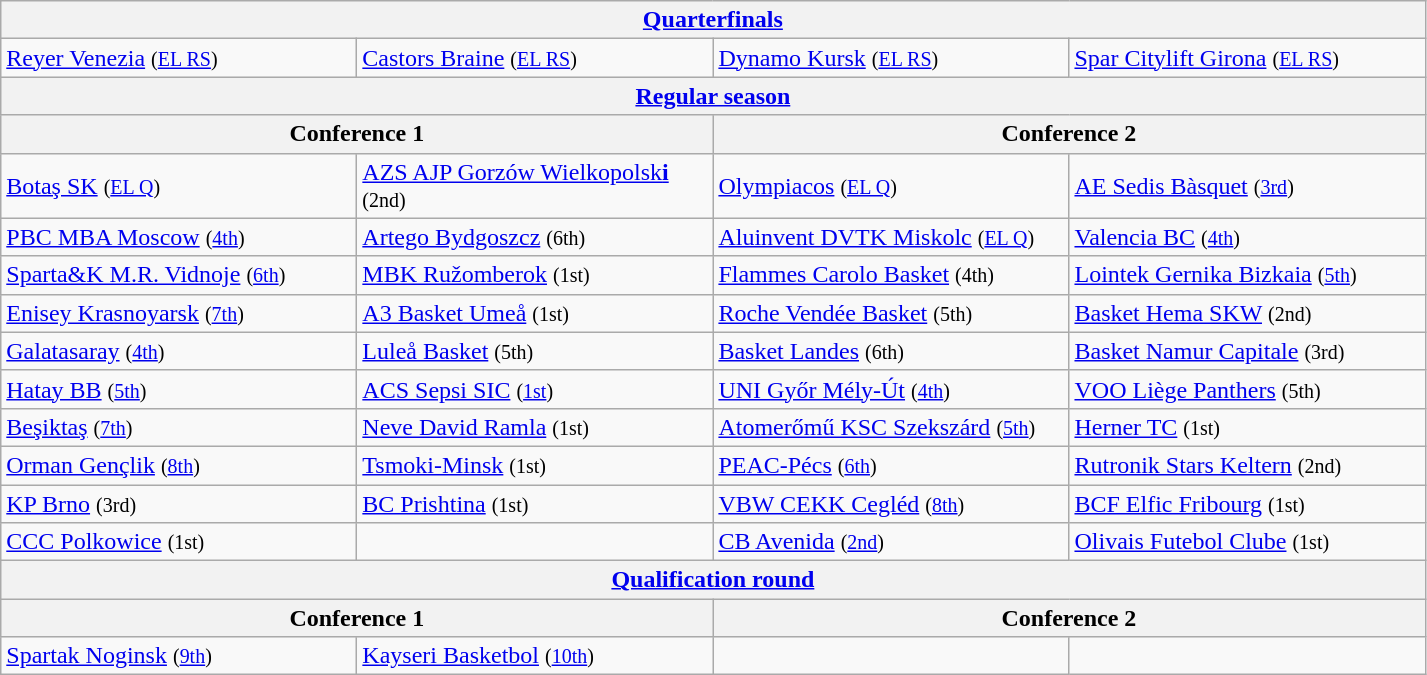<table class="wikitable">
<tr>
<th colspan=4><a href='#'>Quarterfinals</a></th>
</tr>
<tr>
<td width=230> <a href='#'>Reyer Venezia</a> <small>(<a href='#'>EL RS</a>)</small></td>
<td width=230> <a href='#'>Castors Braine</a> <small>(<a href='#'>EL RS</a>)</small></td>
<td width=230> <a href='#'>Dynamo Kursk</a> <small>(<a href='#'>EL RS</a>)</small></td>
<td width=230> <a href='#'>Spar Citylift Girona</a> <small>(<a href='#'>EL RS</a>)</small></td>
</tr>
<tr>
<th colspan=4><a href='#'>Regular season</a></th>
</tr>
<tr>
<th colspan=2>Conference 1</th>
<th colspan=2>Conference 2</th>
</tr>
<tr>
<td> <a href='#'>Botaş SK</a> <small>(<a href='#'>EL Q</a>)</small></td>
<td> <a href='#'>AZS AJP Gorzów Wielkopolsk<strong>i</strong></a> <small>(2nd)</small></td>
<td> <a href='#'>Olympiacos</a> <small>(<a href='#'>EL Q</a>)</small></td>
<td> <a href='#'>AE Sedis Bàsquet</a> <small>(<a href='#'>3rd</a>)</small></td>
</tr>
<tr>
<td> <a href='#'>PBC MBA Moscow</a> <small>(<a href='#'>4th</a>)</small></td>
<td> <a href='#'>Artego Bydgoszcz</a> <small>(6th)</small></td>
<td> <a href='#'>Aluinvent DVTK Miskolc</a> <small>(<a href='#'>EL Q</a>)</small></td>
<td> <a href='#'>Valencia BC</a> <small>(<a href='#'>4th</a>)</small></td>
</tr>
<tr>
<td> <a href='#'>Sparta&K M.R. Vidnoje</a> <small>(<a href='#'>6th</a>)</small></td>
<td> <a href='#'>MBK Ružomberok</a> <small>(1st)</small></td>
<td> <a href='#'>Flammes Carolo Basket</a> <small>(4th)</small></td>
<td> <a href='#'>Lointek Gernika Bizkaia</a> <small>(<a href='#'>5th</a>)</small></td>
</tr>
<tr>
<td> <a href='#'>Enisey Krasnoyarsk</a> <small>(<a href='#'>7th</a>)</small></td>
<td> <a href='#'>A3 Basket Umeå</a> <small>(1st)</small></td>
<td> <a href='#'>Roche Vendée Basket</a> <small>(5th)</small></td>
<td> <a href='#'>Basket Hema SKW</a> <small>(2nd)</small></td>
</tr>
<tr>
<td> <a href='#'>Galatasaray</a> <small>(<a href='#'>4th</a>)</small></td>
<td> <a href='#'>Luleå Basket</a> <small>(5th)</small></td>
<td> <a href='#'>Basket Landes</a> <small>(6th)</small></td>
<td> <a href='#'>Basket Namur Capitale</a> <small>(3rd)</small></td>
</tr>
<tr>
<td> <a href='#'>Hatay BB</a> <small>(<a href='#'>5th</a>)</small></td>
<td> <a href='#'>ACS Sepsi SIC</a> <small>(<a href='#'>1st</a>)</small></td>
<td> <a href='#'>UNI Győr Mély-Út</a> <small>(<a href='#'>4th</a>)</small></td>
<td> <a href='#'>VOO Liège Panthers</a> <small>(5th)</small></td>
</tr>
<tr>
<td> <a href='#'>Beşiktaş</a> <small>(<a href='#'>7th</a>)</small></td>
<td> <a href='#'>Neve David Ramla</a> <small>(1st)</small></td>
<td> <a href='#'>Atomerőmű KSC Szekszárd</a> <small>(<a href='#'>5th</a>)</small></td>
<td> <a href='#'>Herner TC</a> <small>(1st)</small></td>
</tr>
<tr>
<td> <a href='#'>Orman Gençlik</a> <small>(<a href='#'>8th</a>)</small></td>
<td> <a href='#'>Tsmoki-Minsk</a> <small>(1st)</small></td>
<td> <a href='#'>PEAC-Pécs</a> <small>(<a href='#'>6th</a>)</small></td>
<td> <a href='#'>Rutronik Stars Keltern</a> <small>(2nd)</small></td>
</tr>
<tr>
<td> <a href='#'>KP Brno</a> <small>(3rd)</small></td>
<td> <a href='#'>BC Prishtina</a> <small>(1st)</small></td>
<td> <a href='#'>VBW CEKK Cegléd</a> <small>(<a href='#'>8th</a>)</small></td>
<td> <a href='#'>BCF Elfic Fribourg</a> <small>(1st)</small></td>
</tr>
<tr>
<td> <a href='#'>CCC Polkowice</a> <small>(1st)</small></td>
<td></td>
<td> <a href='#'>CB Avenida</a> <small>(<a href='#'>2nd</a>)</small></td>
<td> <a href='#'>Olivais Futebol Clube</a> <small>(1st)</small></td>
</tr>
<tr>
<th colspan=4><a href='#'>Qualification round</a></th>
</tr>
<tr>
<th colspan=2>Conference 1</th>
<th colspan=2>Conference 2</th>
</tr>
<tr>
<td> <a href='#'>Spartak Noginsk</a> <small>(<a href='#'>9th</a>)</small></td>
<td> <a href='#'>Kayseri Basketbol</a> <small>(<a href='#'>10th</a>)</small></td>
<td></td>
<td></td>
</tr>
</table>
